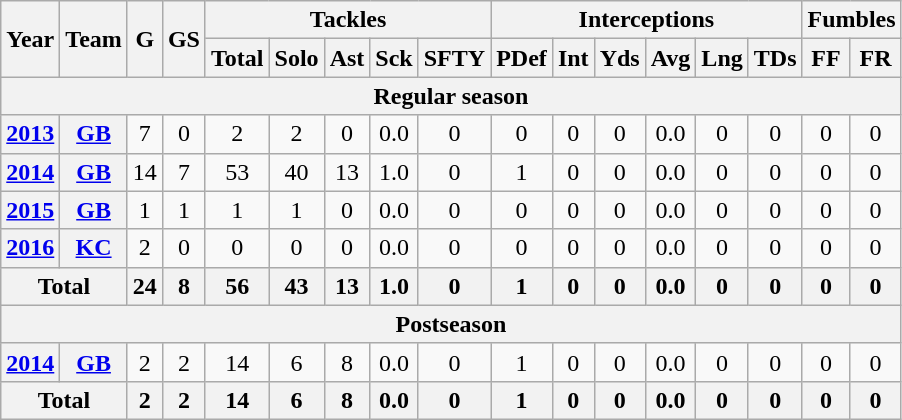<table class="wikitable" style="text-align: center;">
<tr>
<th rowspan=2>Year</th>
<th rowspan=2>Team</th>
<th rowspan=2>G</th>
<th rowspan=2>GS</th>
<th colspan=5>Tackles</th>
<th colspan=6>Interceptions</th>
<th colspan=2>Fumbles</th>
</tr>
<tr>
<th>Total</th>
<th>Solo</th>
<th>Ast</th>
<th>Sck</th>
<th>SFTY</th>
<th>PDef</th>
<th>Int</th>
<th>Yds</th>
<th>Avg</th>
<th>Lng</th>
<th>TDs</th>
<th>FF</th>
<th>FR</th>
</tr>
<tr>
<th colspan=17><strong>Regular season</strong></th>
</tr>
<tr>
<th><a href='#'>2013</a></th>
<th><a href='#'>GB</a></th>
<td>7</td>
<td>0</td>
<td>2</td>
<td>2</td>
<td>0</td>
<td>0.0</td>
<td>0</td>
<td>0</td>
<td>0</td>
<td>0</td>
<td>0.0</td>
<td>0</td>
<td>0</td>
<td>0</td>
<td>0</td>
</tr>
<tr>
<th><a href='#'>2014</a></th>
<th><a href='#'>GB</a></th>
<td>14</td>
<td>7</td>
<td>53</td>
<td>40</td>
<td>13</td>
<td>1.0</td>
<td>0</td>
<td>1</td>
<td>0</td>
<td>0</td>
<td>0.0</td>
<td>0</td>
<td>0</td>
<td>0</td>
<td>0</td>
</tr>
<tr>
<th><a href='#'>2015</a></th>
<th><a href='#'>GB</a></th>
<td>1</td>
<td>1</td>
<td>1</td>
<td>1</td>
<td>0</td>
<td>0.0</td>
<td>0</td>
<td>0</td>
<td>0</td>
<td>0</td>
<td>0.0</td>
<td>0</td>
<td>0</td>
<td>0</td>
<td>0</td>
</tr>
<tr>
<th><a href='#'>2016</a></th>
<th><a href='#'>KC</a></th>
<td>2</td>
<td>0</td>
<td>0</td>
<td>0</td>
<td>0</td>
<td>0.0</td>
<td>0</td>
<td>0</td>
<td>0</td>
<td>0</td>
<td>0.0</td>
<td>0</td>
<td>0</td>
<td>0</td>
<td>0</td>
</tr>
<tr>
<th colspan=2>Total</th>
<th>24</th>
<th>8</th>
<th>56</th>
<th>43</th>
<th>13</th>
<th>1.0</th>
<th>0</th>
<th>1</th>
<th>0</th>
<th>0</th>
<th>0.0</th>
<th>0</th>
<th>0</th>
<th>0</th>
<th>0</th>
</tr>
<tr>
<th colspan=17><strong>Postseason</strong></th>
</tr>
<tr>
<th><a href='#'>2014</a></th>
<th><a href='#'>GB</a></th>
<td>2</td>
<td>2</td>
<td>14</td>
<td>6</td>
<td>8</td>
<td>0.0</td>
<td>0</td>
<td>1</td>
<td>0</td>
<td>0</td>
<td>0.0</td>
<td>0</td>
<td>0</td>
<td>0</td>
<td>0</td>
</tr>
<tr>
<th colspan=2>Total</th>
<th>2</th>
<th>2</th>
<th>14</th>
<th>6</th>
<th>8</th>
<th>0.0</th>
<th>0</th>
<th>1</th>
<th>0</th>
<th>0</th>
<th>0.0</th>
<th>0</th>
<th>0</th>
<th>0</th>
<th>0</th>
</tr>
</table>
